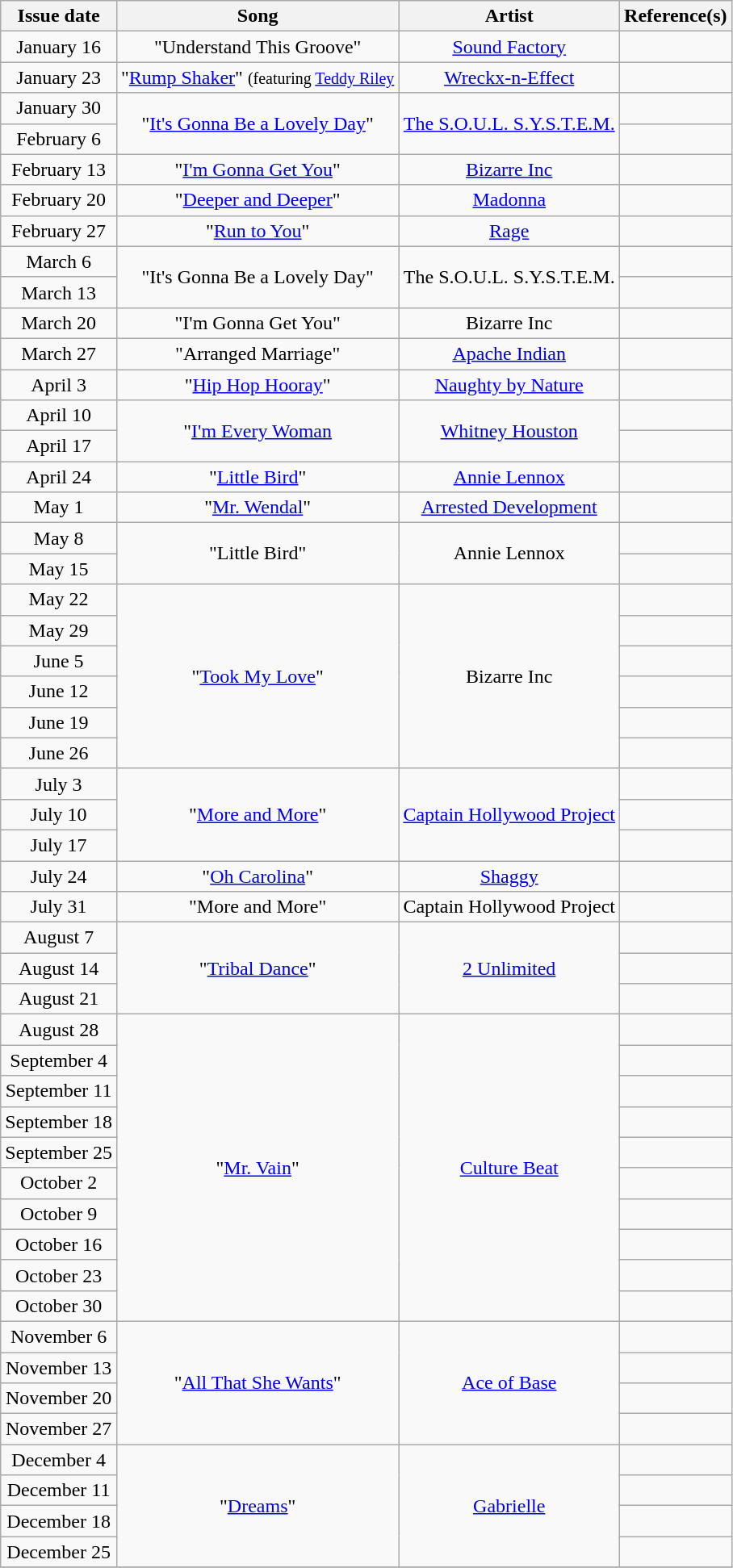<table class="wikitable" style="text-align: center;">
<tr>
<th>Issue date</th>
<th>Song</th>
<th>Artist</th>
<th>Reference(s)</th>
</tr>
<tr>
<td>January 16</td>
<td>"Understand This Groove"</td>
<td><a href='#'>Sound Factory</a></td>
<td></td>
</tr>
<tr>
<td>January 23</td>
<td>"<a href='#'>Rump Shaker</a>" <small>(featuring <a href='#'>Teddy Riley</a></small></td>
<td><a href='#'>Wreckx-n-Effect</a></td>
<td></td>
</tr>
<tr>
<td>January 30</td>
<td rowspan=2>"<a href='#'>It's Gonna Be a Lovely Day</a>"</td>
<td rowspan=2><a href='#'>The S.O.U.L. S.Y.S.T.E.M.</a></td>
<td></td>
</tr>
<tr>
<td>February 6</td>
<td></td>
</tr>
<tr>
<td>February 13</td>
<td>"<a href='#'>I'm Gonna Get You</a>"</td>
<td><a href='#'>Bizarre Inc</a></td>
<td></td>
</tr>
<tr>
<td>February 20</td>
<td>"<a href='#'>Deeper and Deeper</a>"</td>
<td><a href='#'>Madonna</a></td>
<td></td>
</tr>
<tr>
<td>February 27</td>
<td>"<a href='#'>Run to You</a>"</td>
<td><a href='#'>Rage</a></td>
<td></td>
</tr>
<tr>
<td>March 6</td>
<td rowspan=2>"It's Gonna Be a Lovely Day"</td>
<td rowspan=2>The S.O.U.L. S.Y.S.T.E.M.</td>
<td></td>
</tr>
<tr>
<td>March 13</td>
<td></td>
</tr>
<tr>
<td>March 20</td>
<td>"I'm Gonna Get You"</td>
<td>Bizarre Inc</td>
<td></td>
</tr>
<tr>
<td>March 27</td>
<td>"Arranged Marriage"</td>
<td><a href='#'>Apache Indian</a></td>
<td></td>
</tr>
<tr>
<td>April 3</td>
<td>"<a href='#'>Hip Hop Hooray</a>"</td>
<td><a href='#'>Naughty by Nature</a></td>
<td></td>
</tr>
<tr>
<td>April 10</td>
<td rowspan=2>"<a href='#'>I'm Every Woman</a></td>
<td rowspan=2><a href='#'>Whitney Houston</a></td>
<td></td>
</tr>
<tr>
<td>April 17</td>
<td></td>
</tr>
<tr>
<td>April 24</td>
<td>"<a href='#'>Little Bird</a>"</td>
<td><a href='#'>Annie Lennox</a></td>
<td></td>
</tr>
<tr>
<td>May 1</td>
<td>"<a href='#'>Mr. Wendal</a>"</td>
<td><a href='#'>Arrested Development</a></td>
<td></td>
</tr>
<tr>
<td>May 8</td>
<td rowspan=2>"Little Bird"</td>
<td rowspan=2>Annie Lennox</td>
<td></td>
</tr>
<tr>
<td>May 15</td>
<td></td>
</tr>
<tr>
<td>May 22</td>
<td rowspan=6>"<a href='#'>Took My Love</a>"</td>
<td rowspan=6>Bizarre Inc</td>
<td></td>
</tr>
<tr>
<td>May 29</td>
<td></td>
</tr>
<tr>
<td>June 5</td>
<td></td>
</tr>
<tr>
<td>June 12</td>
<td></td>
</tr>
<tr>
<td>June 19</td>
<td></td>
</tr>
<tr>
<td>June 26</td>
<td></td>
</tr>
<tr>
<td>July 3</td>
<td rowspan=3>"<a href='#'>More and More</a>"</td>
<td rowspan=3><a href='#'>Captain Hollywood Project</a></td>
<td></td>
</tr>
<tr>
<td>July 10</td>
<td></td>
</tr>
<tr>
<td>July 17</td>
<td></td>
</tr>
<tr>
<td>July 24</td>
<td>"<a href='#'>Oh Carolina</a>"</td>
<td><a href='#'>Shaggy</a></td>
<td></td>
</tr>
<tr>
<td>July 31</td>
<td>"More and More"</td>
<td>Captain Hollywood Project</td>
<td></td>
</tr>
<tr>
<td>August 7</td>
<td rowspan=3>"<a href='#'>Tribal Dance</a>"</td>
<td rowspan=3><a href='#'>2 Unlimited</a></td>
<td></td>
</tr>
<tr>
<td>August 14</td>
<td></td>
</tr>
<tr>
<td>August 21</td>
<td></td>
</tr>
<tr>
<td>August 28</td>
<td rowspan=10>"<a href='#'>Mr. Vain</a>"</td>
<td rowspan=10><a href='#'>Culture Beat</a></td>
<td></td>
</tr>
<tr>
<td>September 4</td>
<td></td>
</tr>
<tr>
<td>September 11</td>
<td></td>
</tr>
<tr>
<td>September 18</td>
<td></td>
</tr>
<tr>
<td>September 25</td>
<td></td>
</tr>
<tr>
<td>October 2</td>
<td></td>
</tr>
<tr>
<td>October 9</td>
<td></td>
</tr>
<tr>
<td>October 16</td>
<td></td>
</tr>
<tr>
<td>October 23</td>
<td></td>
</tr>
<tr>
<td>October 30</td>
<td></td>
</tr>
<tr>
<td>November 6</td>
<td rowspan=4>"<a href='#'>All That She Wants</a>"</td>
<td rowspan=4><a href='#'>Ace of Base</a></td>
<td></td>
</tr>
<tr>
<td>November 13</td>
<td></td>
</tr>
<tr>
<td>November 20</td>
<td></td>
</tr>
<tr>
<td>November 27</td>
<td></td>
</tr>
<tr>
<td>December 4</td>
<td rowspan=4>"<a href='#'>Dreams</a>"</td>
<td rowspan=4><a href='#'>Gabrielle</a></td>
<td></td>
</tr>
<tr>
<td>December 11</td>
<td></td>
</tr>
<tr>
<td>December 18</td>
<td></td>
</tr>
<tr>
<td>December 25</td>
<td></td>
</tr>
<tr>
</tr>
</table>
